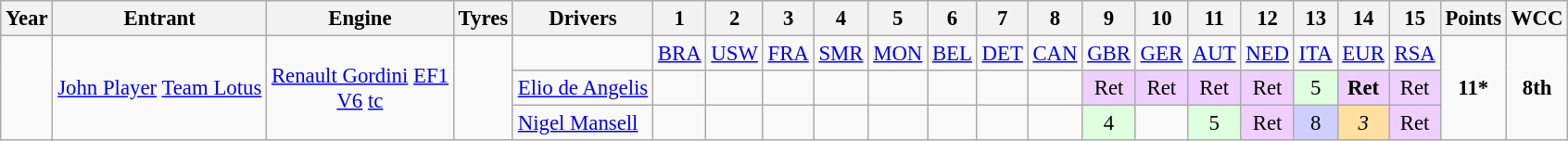<table class="wikitable" style="text-align:center; font-size:95%">
<tr>
<th>Year</th>
<th>Entrant</th>
<th>Engine</th>
<th>Tyres</th>
<th>Drivers</th>
<th>1</th>
<th>2</th>
<th>3</th>
<th>4</th>
<th>5</th>
<th>6</th>
<th>7</th>
<th>8</th>
<th>9</th>
<th>10</th>
<th>11</th>
<th>12</th>
<th>13</th>
<th>14</th>
<th>15</th>
<th>Points</th>
<th>WCC</th>
</tr>
<tr>
<td rowspan="3"></td>
<td rowspan="3"><a href='#'>John Player</a> <a href='#'>Team Lotus</a></td>
<td rowspan="3"><a href='#'>Renault Gordini</a> <a href='#'>EF1</a><br><a href='#'>V6</a> <a href='#'>tc</a></td>
<td rowspan="3"></td>
<td></td>
<td><a href='#'>BRA</a></td>
<td><a href='#'>USW</a></td>
<td><a href='#'>FRA</a></td>
<td><a href='#'>SMR</a></td>
<td><a href='#'>MON</a></td>
<td><a href='#'>BEL</a></td>
<td><a href='#'>DET</a></td>
<td><a href='#'>CAN</a></td>
<td><a href='#'>GBR</a></td>
<td><a href='#'>GER</a></td>
<td><a href='#'>AUT</a></td>
<td><a href='#'>NED</a></td>
<td><a href='#'>ITA</a></td>
<td><a href='#'>EUR</a></td>
<td><a href='#'>RSA</a></td>
<td rowspan="3"><strong>11*</strong></td>
<td rowspan="3"><strong>8th</strong></td>
</tr>
<tr>
<td align="left"><a href='#'>Elio de Angelis</a></td>
<td></td>
<td></td>
<td></td>
<td></td>
<td></td>
<td></td>
<td></td>
<td></td>
<td style="background:#efcfff;">Ret</td>
<td style="background:#efcfff;">Ret</td>
<td style="background:#efcfff;">Ret</td>
<td style="background:#efcfff;">Ret</td>
<td style="background:#dfffdf;">5</td>
<td style="background:#efcfff;"><strong>Ret</strong></td>
<td style="background:#efcfff;">Ret</td>
</tr>
<tr>
<td align="left"><a href='#'>Nigel Mansell</a></td>
<td></td>
<td></td>
<td></td>
<td></td>
<td></td>
<td></td>
<td></td>
<td></td>
<td style="background:#dfffdf;">4</td>
<td></td>
<td style="background:#dfffdf;">5</td>
<td style="background:#efcfff;">Ret</td>
<td style="background:#cfcfff;">8</td>
<td style="background:#ffdf9f;"><em>3</em></td>
<td style="background:#efcfff;">Ret</td>
</tr>
</table>
